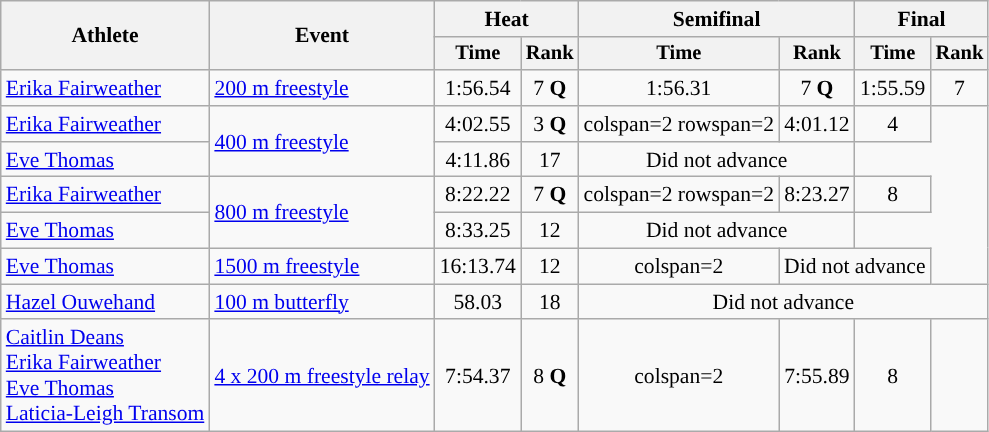<table class=wikitable style="font-size:90%;text-align:center">
<tr>
<th rowspan=2>Athlete</th>
<th rowspan=2>Event</th>
<th colspan=2>Heat</th>
<th colspan=2>Semifinal</th>
<th colspan=2>Final</th>
</tr>
<tr style=font-size:95%>
<th>Time</th>
<th>Rank</th>
<th>Time</th>
<th>Rank</th>
<th>Time</th>
<th>Rank</th>
</tr>
<tr>
<td align=left><a href='#'>Erika Fairweather</a></td>
<td align=left><a href='#'>200 m freestyle</a></td>
<td>1:56.54</td>
<td>7 <strong>Q</strong></td>
<td>1:56.31</td>
<td>7 <strong>Q</strong></td>
<td>1:55.59</td>
<td>7</td>
</tr>
<tr>
<td align=left><a href='#'>Erika Fairweather</a></td>
<td rowspan=2 align=left><a href='#'>400 m freestyle</a></td>
<td>4:02.55</td>
<td>3 <strong>Q</strong></td>
<td>colspan=2 rowspan=2 </td>
<td>4:01.12</td>
<td>4</td>
</tr>
<tr>
<td align=left><a href='#'>Eve Thomas</a></td>
<td>4:11.86</td>
<td>17</td>
<td colspan=2>Did not advance</td>
</tr>
<tr>
<td align=left><a href='#'>Erika Fairweather</a></td>
<td rowspan=2 align=left><a href='#'>800 m freestyle</a></td>
<td>8:22.22</td>
<td>7 <strong>Q</strong></td>
<td>colspan=2 rowspan=2 </td>
<td>8:23.27</td>
<td>8</td>
</tr>
<tr>
<td align=left><a href='#'>Eve Thomas</a></td>
<td>8:33.25</td>
<td>12</td>
<td colspan=2>Did not advance</td>
</tr>
<tr>
<td align=left><a href='#'>Eve Thomas</a></td>
<td align=left><a href='#'>1500 m freestyle</a></td>
<td>16:13.74</td>
<td>12</td>
<td>colspan=2 </td>
<td colspan=2>Did not advance</td>
</tr>
<tr>
<td align=left><a href='#'>Hazel Ouwehand</a></td>
<td align=left><a href='#'>100 m butterfly</a></td>
<td>58.03</td>
<td>18</td>
<td colspan=4>Did not advance</td>
</tr>
<tr>
<td align=left><a href='#'>Caitlin Deans</a><br><a href='#'>Erika Fairweather</a><br><a href='#'>Eve Thomas</a><br><a href='#'>Laticia-Leigh Transom</a></td>
<td align=left><a href='#'>4 x 200 m freestyle relay</a></td>
<td>7:54.37</td>
<td>8 <strong>Q</strong></td>
<td>colspan=2 </td>
<td>7:55.89</td>
<td>8</td>
</tr>
</table>
